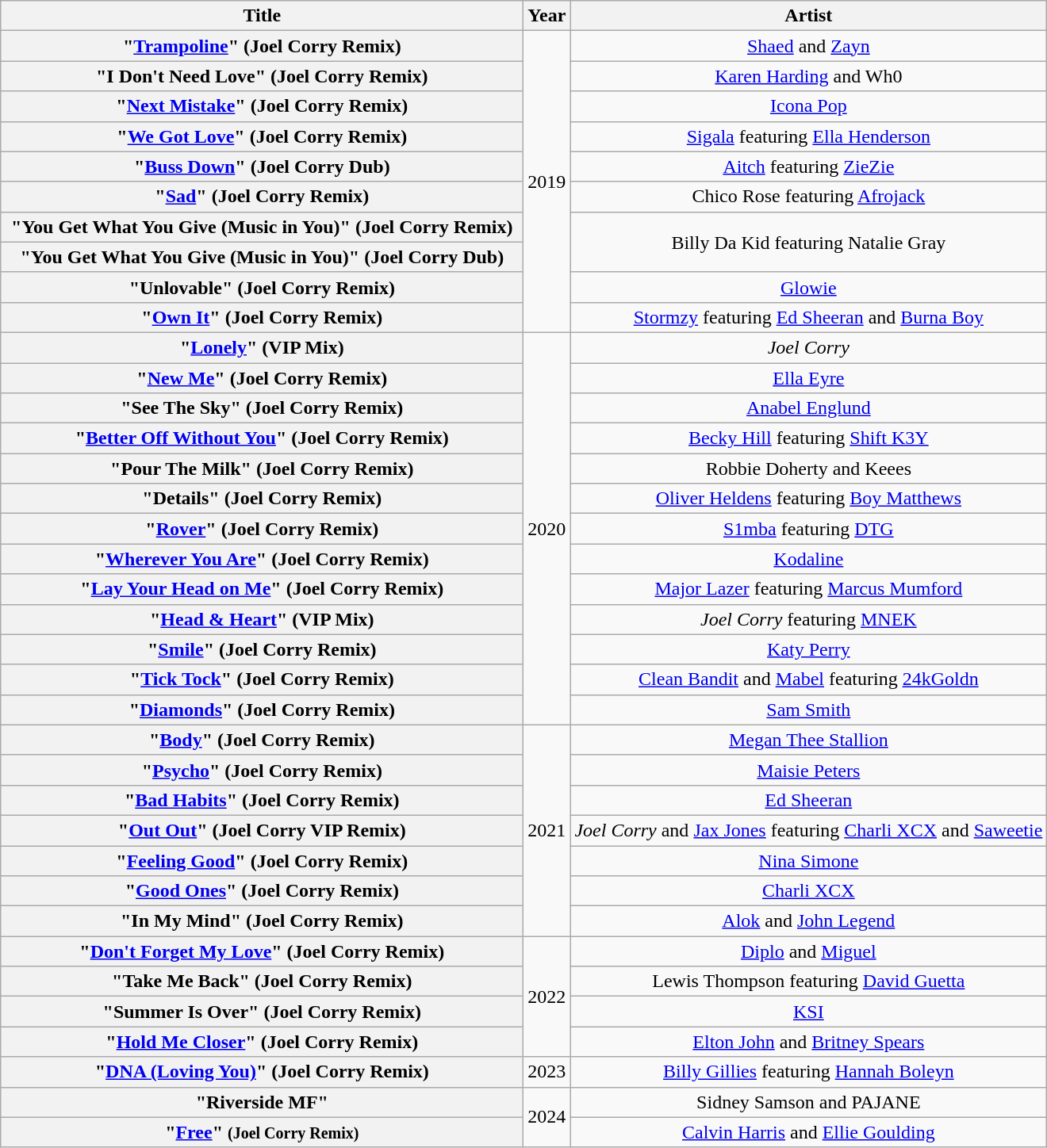<table class="wikitable plainrowheaders" style="text-align:center;">
<tr>
<th scope="col" style="width:27em;">Title</th>
<th scope="col" style="width:1em;">Year</th>
<th scope="col">Artist</th>
</tr>
<tr>
<th scope="row">"<a href='#'>Trampoline</a>" <span>(Joel Corry Remix)</span></th>
<td rowspan="10">2019</td>
<td><a href='#'>Shaed</a> and <a href='#'>Zayn</a></td>
</tr>
<tr>
<th scope="row">"I Don't Need Love" <span>(Joel Corry Remix)</span></th>
<td><a href='#'>Karen Harding</a> and Wh0</td>
</tr>
<tr>
<th scope="row">"<a href='#'>Next Mistake</a>" <span>(Joel Corry Remix)</span></th>
<td><a href='#'>Icona Pop</a></td>
</tr>
<tr>
<th scope="row">"<a href='#'>We Got Love</a>" <span>(Joel Corry Remix)</span></th>
<td><a href='#'>Sigala</a> featuring <a href='#'>Ella Henderson</a></td>
</tr>
<tr>
<th scope="row">"<a href='#'>Buss Down</a>" <span>(Joel Corry Dub)</span></th>
<td><a href='#'>Aitch</a> featuring <a href='#'>ZieZie</a></td>
</tr>
<tr>
<th scope="row">"<a href='#'>Sad</a>" <span>(Joel Corry Remix)</span></th>
<td>Chico Rose featuring <a href='#'>Afrojack</a></td>
</tr>
<tr>
<th scope="row">"You Get What You Give (Music in You)" <span>(Joel Corry Remix)</span></th>
<td rowspan="2">Billy Da Kid featuring Natalie Gray</td>
</tr>
<tr>
<th scope="row">"You Get What You Give (Music in You)" <span>(Joel Corry Dub)</span></th>
</tr>
<tr>
<th scope="row">"Unlovable" <span>(Joel Corry Remix)</span></th>
<td><a href='#'>Glowie</a></td>
</tr>
<tr>
<th scope="row">"<a href='#'>Own It</a>" <span>(Joel Corry Remix)</span></th>
<td><a href='#'>Stormzy</a> featuring <a href='#'>Ed Sheeran</a> and <a href='#'>Burna Boy</a></td>
</tr>
<tr>
<th scope="row">"<a href='#'>Lonely</a>" <span>(VIP Mix)</span></th>
<td rowspan="13">2020</td>
<td><em>Joel Corry</em></td>
</tr>
<tr>
<th scope="row">"<a href='#'>New Me</a>" <span>(Joel Corry Remix)</span></th>
<td><a href='#'>Ella Eyre</a></td>
</tr>
<tr>
<th scope="row">"See The Sky" <span>(Joel Corry Remix)</span></th>
<td><a href='#'>Anabel Englund</a></td>
</tr>
<tr>
<th scope="row">"<a href='#'>Better Off Without You</a>" <span>(Joel Corry Remix)</span></th>
<td><a href='#'>Becky Hill</a> featuring <a href='#'>Shift K3Y</a></td>
</tr>
<tr>
<th scope="row">"Pour The Milk" <span>(Joel Corry Remix)</span></th>
<td>Robbie Doherty and Keees</td>
</tr>
<tr>
<th scope="row">"Details" <span>(Joel Corry Remix)</span></th>
<td><a href='#'>Oliver Heldens</a> featuring <a href='#'>Boy Matthews</a></td>
</tr>
<tr>
<th scope="row">"<a href='#'>Rover</a>" <span>(Joel Corry Remix)</span></th>
<td><a href='#'>S1mba</a> featuring <a href='#'>DTG</a></td>
</tr>
<tr>
<th scope="row">"<a href='#'>Wherever You Are</a>" <span>(Joel Corry Remix)</span></th>
<td><a href='#'>Kodaline</a></td>
</tr>
<tr>
<th scope="row">"<a href='#'>Lay Your Head on Me</a>" <span>(Joel Corry Remix)</span></th>
<td><a href='#'>Major Lazer</a> featuring <a href='#'>Marcus Mumford</a></td>
</tr>
<tr>
<th scope="row">"<a href='#'>Head & Heart</a>" <span>(VIP Mix)</span></th>
<td><em>Joel Corry</em> featuring <a href='#'>MNEK</a></td>
</tr>
<tr>
<th scope="row">"<a href='#'>Smile</a>" <span>(Joel Corry Remix)</span></th>
<td><a href='#'>Katy Perry</a></td>
</tr>
<tr>
<th scope="row">"<a href='#'>Tick Tock</a>" <span>(Joel Corry Remix)</span></th>
<td><a href='#'>Clean Bandit</a> and <a href='#'>Mabel</a> featuring <a href='#'>24kGoldn</a></td>
</tr>
<tr>
<th scope="row">"<a href='#'>Diamonds</a>" <span>(Joel Corry Remix)</span></th>
<td><a href='#'>Sam Smith</a></td>
</tr>
<tr>
<th scope="row">"<a href='#'>Body</a>" <span>(Joel Corry Remix)</span></th>
<td rowspan="7">2021</td>
<td><a href='#'>Megan Thee Stallion</a></td>
</tr>
<tr>
<th scope="row">"<a href='#'>Psycho</a>" <span>(Joel Corry Remix)</span></th>
<td><a href='#'>Maisie Peters</a></td>
</tr>
<tr>
<th scope="row">"<a href='#'>Bad Habits</a>" <span>(Joel Corry Remix)</span></th>
<td><a href='#'>Ed Sheeran</a></td>
</tr>
<tr>
<th scope="row">"<a href='#'>Out Out</a>" <span>(Joel Corry VIP Remix)</span></th>
<td><em>Joel Corry</em> and <a href='#'>Jax Jones</a> featuring <a href='#'>Charli XCX</a> and <a href='#'>Saweetie</a></td>
</tr>
<tr>
<th scope="row">"<a href='#'>Feeling Good</a>" <span>(Joel Corry Remix)</span></th>
<td><a href='#'>Nina Simone</a></td>
</tr>
<tr>
<th scope="row">"<a href='#'>Good Ones</a>" <span>(Joel Corry Remix)</span></th>
<td><a href='#'>Charli XCX</a></td>
</tr>
<tr>
<th scope="row">"In My Mind" <span>(Joel Corry Remix)</span></th>
<td><a href='#'>Alok</a> and <a href='#'>John Legend</a></td>
</tr>
<tr>
<th scope="row">"<a href='#'>Don't Forget My Love</a>" <span>(Joel Corry Remix)</span></th>
<td rowspan="4">2022</td>
<td><a href='#'>Diplo</a> and <a href='#'>Miguel</a></td>
</tr>
<tr>
<th scope="row">"Take Me Back" <span>(Joel Corry Remix)</span></th>
<td>Lewis Thompson featuring <a href='#'>David Guetta</a></td>
</tr>
<tr>
<th scope="row">"Summer Is Over" <span>(Joel Corry Remix)</span></th>
<td><a href='#'>KSI</a></td>
</tr>
<tr>
<th scope="row">"<a href='#'>Hold Me Closer</a>" <span>(Joel Corry Remix)</span></th>
<td><a href='#'>Elton John</a> and <a href='#'>Britney Spears</a></td>
</tr>
<tr>
<th scope="row">"<a href='#'>DNA (Loving You)</a>" <span>(Joel Corry Remix)</span></th>
<td>2023</td>
<td><a href='#'>Billy Gillies</a> featuring <a href='#'>Hannah Boleyn</a></td>
</tr>
<tr>
<th scope="row">"Riverside MF"</th>
<td rowspan="2">2024</td>
<td>Sidney Samson and PAJANE</td>
</tr>
<tr>
<th scope="row">"<a href='#'>Free</a>" <small>(Joel Corry Remix)</small></th>
<td><a href='#'>Calvin Harris</a> and <a href='#'>Ellie Goulding</a></td>
</tr>
</table>
